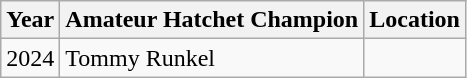<table class="wikitable">
<tr>
<th>Year</th>
<th>Amateur Hatchet Champion</th>
<th>Location</th>
</tr>
<tr>
<td>2024</td>
<td> Tommy Runkel</td>
<td> </td>
</tr>
</table>
